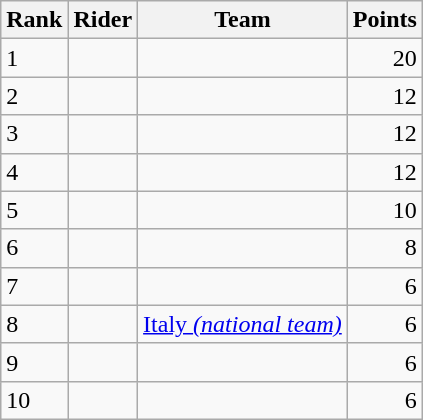<table class="wikitable">
<tr>
<th>Rank</th>
<th>Rider</th>
<th>Team</th>
<th>Points</th>
</tr>
<tr>
<td>1</td>
<td> </td>
<td></td>
<td align="right">20</td>
</tr>
<tr>
<td>2</td>
<td></td>
<td></td>
<td align="right">12</td>
</tr>
<tr>
<td>3</td>
<td> </td>
<td></td>
<td align="right">12</td>
</tr>
<tr>
<td>4</td>
<td></td>
<td></td>
<td align="right">12</td>
</tr>
<tr>
<td>5</td>
<td></td>
<td></td>
<td align="right">10</td>
</tr>
<tr>
<td>6</td>
<td></td>
<td></td>
<td align="right">8</td>
</tr>
<tr>
<td>7</td>
<td></td>
<td></td>
<td align="right">6</td>
</tr>
<tr>
<td>8</td>
<td></td>
<td><a href='#'>Italy <em>(national team)</em></a></td>
<td align="right">6</td>
</tr>
<tr>
<td>9</td>
<td></td>
<td></td>
<td align="right">6</td>
</tr>
<tr>
<td>10</td>
<td></td>
<td></td>
<td align="right">6</td>
</tr>
</table>
